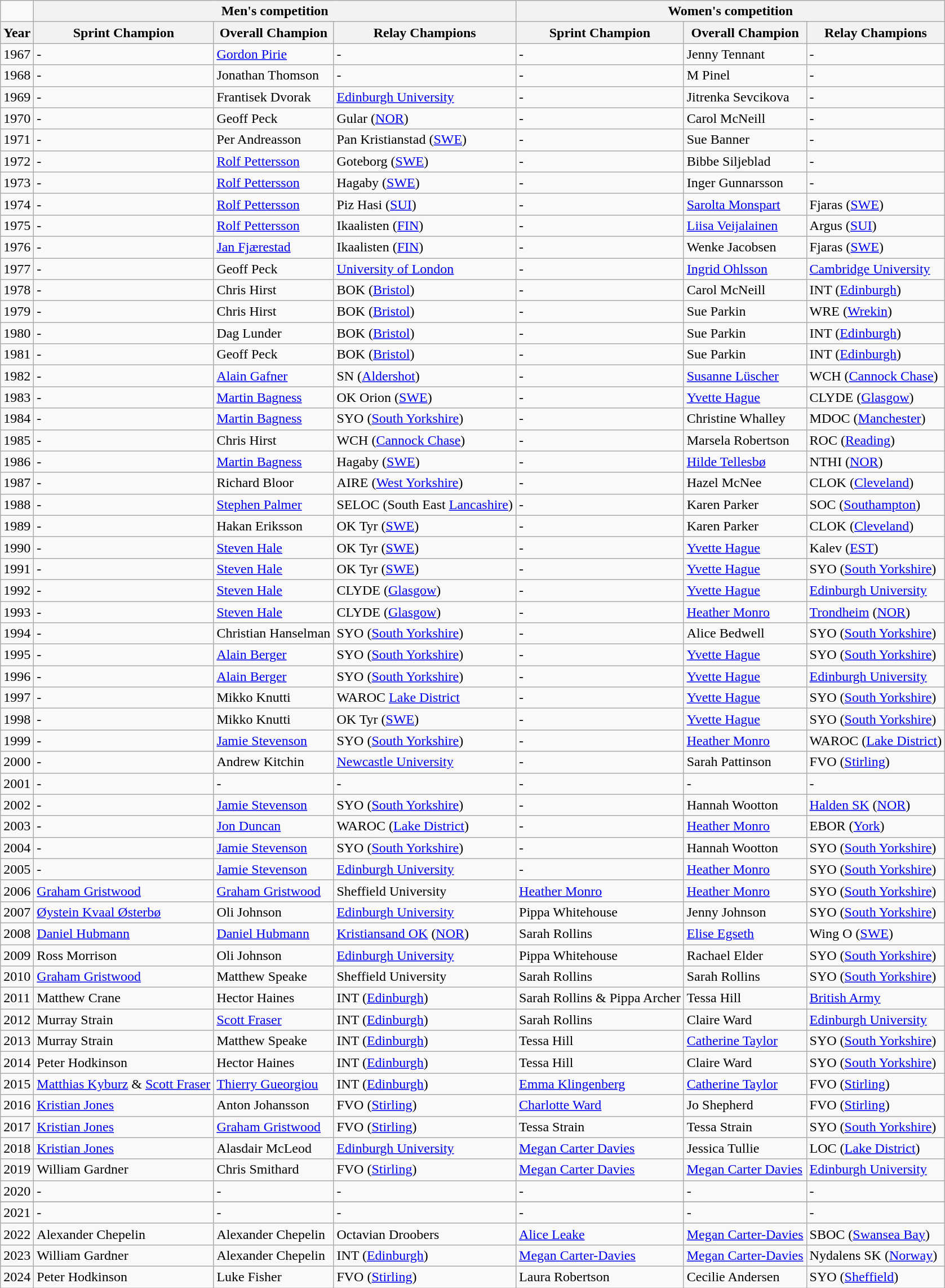<table class=wikitable>
<tr valign=top>
<td></td>
<th colspan=3>Men's competition</th>
<th colspan=3>Women's competition</th>
</tr>
<tr valign=top>
<th>Year</th>
<th>Sprint Champion</th>
<th>Overall Champion</th>
<th>Relay Champions</th>
<th>Sprint Champion</th>
<th>Overall Champion</th>
<th>Relay Champions</th>
</tr>
<tr valign=top>
<td>1967</td>
<td>-</td>
<td><a href='#'>Gordon Pirie</a></td>
<td>-</td>
<td>-</td>
<td>Jenny Tennant</td>
<td>-</td>
</tr>
<tr valign=top>
<td>1968</td>
<td>-</td>
<td>Jonathan Thomson</td>
<td>-</td>
<td>-</td>
<td>M Pinel</td>
<td>-</td>
</tr>
<tr valign=top>
<td>1969</td>
<td>-</td>
<td>Frantisek Dvorak</td>
<td><a href='#'>Edinburgh University</a></td>
<td>-</td>
<td>Jitrenka Sevcikova</td>
<td>-</td>
</tr>
<tr valign=top>
<td>1970</td>
<td>-</td>
<td>Geoff Peck</td>
<td>Gular (<a href='#'>NOR</a>)</td>
<td>-</td>
<td>Carol McNeill</td>
<td>-</td>
</tr>
<tr valign=top>
<td>1971</td>
<td>-</td>
<td>Per Andreasson</td>
<td>Pan Kristianstad (<a href='#'>SWE</a>)</td>
<td>-</td>
<td>Sue Banner</td>
<td>-</td>
</tr>
<tr valign=top>
<td>1972</td>
<td>-</td>
<td><a href='#'>Rolf Pettersson</a></td>
<td>Goteborg (<a href='#'>SWE</a>)</td>
<td>-</td>
<td>Bibbe Siljeblad</td>
<td>-</td>
</tr>
<tr valign=top>
<td>1973</td>
<td>-</td>
<td><a href='#'>Rolf Pettersson</a></td>
<td>Hagaby (<a href='#'>SWE</a>)</td>
<td>-</td>
<td>Inger Gunnarsson</td>
<td>-</td>
</tr>
<tr valign=top>
<td>1974</td>
<td>-</td>
<td><a href='#'>Rolf Pettersson</a></td>
<td>Piz Hasi (<a href='#'>SUI</a>)</td>
<td>-</td>
<td><a href='#'>Sarolta Monspart</a></td>
<td>Fjaras (<a href='#'>SWE</a>)</td>
</tr>
<tr valign=top>
<td>1975</td>
<td>-</td>
<td><a href='#'>Rolf Pettersson</a></td>
<td>Ikaalisten (<a href='#'>FIN</a>)</td>
<td>-</td>
<td><a href='#'>Liisa Veijalainen</a></td>
<td>Argus (<a href='#'>SUI</a>)</td>
</tr>
<tr valign=top>
<td>1976</td>
<td>-</td>
<td><a href='#'>Jan Fjærestad</a></td>
<td>Ikaalisten (<a href='#'>FIN</a>)</td>
<td>-</td>
<td>Wenke Jacobsen</td>
<td>Fjaras (<a href='#'>SWE</a>)</td>
</tr>
<tr valign=top>
<td>1977</td>
<td>-</td>
<td>Geoff Peck</td>
<td><a href='#'>University of London</a></td>
<td>-</td>
<td><a href='#'>Ingrid Ohlsson</a></td>
<td><a href='#'>Cambridge University</a></td>
</tr>
<tr valign=top>
<td>1978</td>
<td>-</td>
<td>Chris Hirst</td>
<td>BOK (<a href='#'>Bristol</a>)</td>
<td>-</td>
<td>Carol McNeill</td>
<td>INT (<a href='#'>Edinburgh</a>)</td>
</tr>
<tr valign=top>
<td>1979</td>
<td>-</td>
<td>Chris Hirst</td>
<td>BOK (<a href='#'>Bristol</a>)</td>
<td>-</td>
<td>Sue Parkin</td>
<td>WRE (<a href='#'>Wrekin</a>)</td>
</tr>
<tr valign=top>
<td>1980</td>
<td>-</td>
<td>Dag Lunder</td>
<td>BOK (<a href='#'>Bristol</a>)</td>
<td>-</td>
<td>Sue Parkin</td>
<td>INT (<a href='#'>Edinburgh</a>)</td>
</tr>
<tr valign=top>
<td>1981</td>
<td>-</td>
<td>Geoff Peck</td>
<td>BOK (<a href='#'>Bristol</a>)</td>
<td>-</td>
<td>Sue Parkin</td>
<td>INT (<a href='#'>Edinburgh</a>)</td>
</tr>
<tr valign=top>
<td>1982</td>
<td>-</td>
<td><a href='#'>Alain Gafner</a></td>
<td>SN (<a href='#'>Aldershot</a>)</td>
<td>-</td>
<td><a href='#'>Susanne Lüscher</a></td>
<td>WCH (<a href='#'>Cannock Chase</a>)</td>
</tr>
<tr valign=top>
<td>1983</td>
<td>-</td>
<td><a href='#'>Martin Bagness</a></td>
<td>OK Orion (<a href='#'>SWE</a>)</td>
<td>-</td>
<td><a href='#'>Yvette Hague</a></td>
<td>CLYDE (<a href='#'>Glasgow</a>)</td>
</tr>
<tr valign=top>
<td>1984</td>
<td>-</td>
<td><a href='#'>Martin Bagness</a></td>
<td>SYO (<a href='#'>South Yorkshire</a>)</td>
<td>-</td>
<td>Christine Whalley</td>
<td>MDOC (<a href='#'>Manchester</a>)</td>
</tr>
<tr valign=top>
<td>1985</td>
<td>-</td>
<td>Chris Hirst</td>
<td>WCH (<a href='#'>Cannock Chase</a>)</td>
<td>-</td>
<td>Marsela Robertson</td>
<td>ROC (<a href='#'>Reading</a>)</td>
</tr>
<tr valign=top>
<td>1986</td>
<td>-</td>
<td><a href='#'>Martin Bagness</a></td>
<td>Hagaby (<a href='#'>SWE</a>)</td>
<td>-</td>
<td><a href='#'>Hilde Tellesbø</a></td>
<td>NTHI (<a href='#'>NOR</a>)</td>
</tr>
<tr valign=top>
<td>1987</td>
<td>-</td>
<td>Richard Bloor</td>
<td>AIRE (<a href='#'>West Yorkshire</a>)</td>
<td>-</td>
<td>Hazel McNee</td>
<td>CLOK (<a href='#'>Cleveland</a>)</td>
</tr>
<tr valign=top>
<td>1988</td>
<td>-</td>
<td><a href='#'>Stephen Palmer</a></td>
<td>SELOC (South East <a href='#'>Lancashire</a>)</td>
<td>-</td>
<td>Karen Parker</td>
<td>SOC (<a href='#'>Southampton</a>)</td>
</tr>
<tr valign=top>
<td>1989</td>
<td>-</td>
<td>Hakan Eriksson</td>
<td>OK Tyr (<a href='#'>SWE</a>)</td>
<td>-</td>
<td>Karen Parker</td>
<td>CLOK (<a href='#'>Cleveland</a>)</td>
</tr>
<tr valign=top>
<td>1990</td>
<td>-</td>
<td><a href='#'>Steven Hale</a></td>
<td>OK Tyr (<a href='#'>SWE</a>)</td>
<td>-</td>
<td><a href='#'>Yvette Hague</a></td>
<td>Kalev (<a href='#'>EST</a>)</td>
</tr>
<tr valign=top>
<td>1991</td>
<td>-</td>
<td><a href='#'>Steven Hale</a></td>
<td>OK Tyr (<a href='#'>SWE</a>)</td>
<td>-</td>
<td><a href='#'>Yvette Hague</a></td>
<td>SYO (<a href='#'>South Yorkshire</a>)</td>
</tr>
<tr valign=top>
<td>1992</td>
<td>-</td>
<td><a href='#'>Steven Hale</a></td>
<td>CLYDE (<a href='#'>Glasgow</a>)</td>
<td>-</td>
<td><a href='#'>Yvette Hague</a></td>
<td><a href='#'>Edinburgh University</a></td>
</tr>
<tr valign=top>
<td>1993</td>
<td>-</td>
<td><a href='#'>Steven Hale</a></td>
<td>CLYDE (<a href='#'>Glasgow</a>)</td>
<td>-</td>
<td><a href='#'>Heather Monro</a></td>
<td><a href='#'>Trondheim</a> (<a href='#'>NOR</a>)</td>
</tr>
<tr valign=top>
<td>1994</td>
<td>-</td>
<td>Christian Hanselman</td>
<td>SYO (<a href='#'>South Yorkshire</a>)</td>
<td>-</td>
<td>Alice Bedwell</td>
<td>SYO (<a href='#'>South Yorkshire</a>)</td>
</tr>
<tr valign=top>
<td>1995</td>
<td>-</td>
<td><a href='#'>Alain Berger</a></td>
<td>SYO (<a href='#'>South Yorkshire</a>)</td>
<td>-</td>
<td><a href='#'>Yvette Hague</a></td>
<td>SYO (<a href='#'>South Yorkshire</a>)</td>
</tr>
<tr valign=top>
<td>1996</td>
<td>-</td>
<td><a href='#'>Alain Berger</a></td>
<td>SYO (<a href='#'>South Yorkshire</a>)</td>
<td>-</td>
<td><a href='#'>Yvette Hague</a></td>
<td><a href='#'>Edinburgh University</a></td>
</tr>
<tr valign=top>
<td>1997</td>
<td>-</td>
<td>Mikko Knutti</td>
<td>WAROC <a href='#'>Lake District</a></td>
<td>-</td>
<td><a href='#'>Yvette Hague</a></td>
<td>SYO (<a href='#'>South Yorkshire</a>)</td>
</tr>
<tr valign=top>
<td>1998</td>
<td>-</td>
<td>Mikko Knutti</td>
<td>OK Tyr (<a href='#'>SWE</a>)</td>
<td>-</td>
<td><a href='#'>Yvette Hague</a></td>
<td>SYO (<a href='#'>South Yorkshire</a>)</td>
</tr>
<tr valign=top>
<td>1999</td>
<td>-</td>
<td><a href='#'>Jamie Stevenson</a></td>
<td>SYO (<a href='#'>South Yorkshire</a>)</td>
<td>-</td>
<td><a href='#'>Heather Monro</a></td>
<td>WAROC (<a href='#'>Lake District</a>)</td>
</tr>
<tr valign=top>
<td>2000</td>
<td>-</td>
<td>Andrew Kitchin</td>
<td><a href='#'>Newcastle University</a></td>
<td>-</td>
<td>Sarah Pattinson</td>
<td>FVO (<a href='#'>Stirling</a>)</td>
</tr>
<tr valign=top>
<td>2001</td>
<td>-</td>
<td>-</td>
<td>-</td>
<td>-</td>
<td>-</td>
<td>-</td>
</tr>
<tr valign=top>
<td>2002</td>
<td>-</td>
<td><a href='#'>Jamie Stevenson</a></td>
<td>SYO (<a href='#'>South Yorkshire</a>)</td>
<td>-</td>
<td>Hannah Wootton</td>
<td><a href='#'>Halden SK</a> (<a href='#'>NOR</a>)</td>
</tr>
<tr valign=top>
<td>2003</td>
<td>-</td>
<td><a href='#'>Jon Duncan</a></td>
<td>WAROC (<a href='#'>Lake District</a>)</td>
<td>-</td>
<td><a href='#'>Heather Monro</a></td>
<td>EBOR (<a href='#'>York</a>)</td>
</tr>
<tr valign=top>
<td>2004</td>
<td>-</td>
<td><a href='#'>Jamie Stevenson</a></td>
<td>SYO (<a href='#'>South Yorkshire</a>)</td>
<td>-</td>
<td>Hannah Wootton</td>
<td>SYO (<a href='#'>South Yorkshire</a>)</td>
</tr>
<tr valign=top>
<td>2005</td>
<td>-</td>
<td><a href='#'>Jamie Stevenson</a></td>
<td><a href='#'>Edinburgh University</a></td>
<td>-</td>
<td><a href='#'>Heather Monro</a></td>
<td>SYO (<a href='#'>South Yorkshire</a>)</td>
</tr>
<tr valign=top>
<td>2006</td>
<td><a href='#'>Graham Gristwood</a></td>
<td><a href='#'>Graham Gristwood</a></td>
<td>Sheffield University</td>
<td><a href='#'>Heather Monro</a></td>
<td><a href='#'>Heather Monro</a></td>
<td>SYO (<a href='#'>South Yorkshire</a>)</td>
</tr>
<tr valign=top>
<td>2007</td>
<td><a href='#'>Øystein Kvaal Østerbø</a></td>
<td>Oli Johnson</td>
<td><a href='#'>Edinburgh University</a></td>
<td>Pippa Whitehouse</td>
<td>Jenny Johnson</td>
<td>SYO (<a href='#'>South Yorkshire</a>)</td>
</tr>
<tr valign=top>
<td>2008</td>
<td><a href='#'>Daniel Hubmann</a></td>
<td><a href='#'>Daniel Hubmann</a></td>
<td><a href='#'>Kristiansand OK</a> (<a href='#'>NOR</a>)</td>
<td>Sarah Rollins</td>
<td><a href='#'>Elise Egseth</a></td>
<td>Wing O (<a href='#'>SWE</a>)</td>
</tr>
<tr valign=top>
<td>2009</td>
<td>Ross Morrison</td>
<td>Oli Johnson</td>
<td><a href='#'>Edinburgh University</a></td>
<td>Pippa Whitehouse</td>
<td>Rachael Elder</td>
<td>SYO (<a href='#'>South Yorkshire</a>)</td>
</tr>
<tr valign=top>
<td>2010</td>
<td><a href='#'>Graham Gristwood</a></td>
<td>Matthew Speake</td>
<td>Sheffield University</td>
<td>Sarah Rollins</td>
<td>Sarah Rollins</td>
<td>SYO (<a href='#'>South Yorkshire</a>)</td>
</tr>
<tr valign=top>
<td>2011</td>
<td>Matthew Crane</td>
<td>Hector Haines</td>
<td>INT (<a href='#'>Edinburgh</a>)</td>
<td>Sarah Rollins & Pippa Archer</td>
<td>Tessa Hill</td>
<td><a href='#'>British Army</a></td>
</tr>
<tr valign=top>
<td>2012</td>
<td>Murray Strain</td>
<td><a href='#'>Scott Fraser</a></td>
<td>INT (<a href='#'>Edinburgh</a>)</td>
<td>Sarah Rollins</td>
<td>Claire Ward</td>
<td><a href='#'>Edinburgh University</a></td>
</tr>
<tr valign=top>
<td>2013</td>
<td>Murray Strain</td>
<td>Matthew Speake</td>
<td>INT (<a href='#'>Edinburgh</a>)</td>
<td>Tessa Hill</td>
<td><a href='#'>Catherine Taylor</a></td>
<td>SYO (<a href='#'>South Yorkshire</a>)</td>
</tr>
<tr valign=top>
<td>2014</td>
<td>Peter Hodkinson</td>
<td>Hector Haines</td>
<td>INT (<a href='#'>Edinburgh</a>)</td>
<td>Tessa Hill</td>
<td>Claire Ward</td>
<td>SYO (<a href='#'>South Yorkshire</a>)</td>
</tr>
<tr valign=top>
<td>2015</td>
<td><a href='#'>Matthias Kyburz</a> & <a href='#'>Scott Fraser</a></td>
<td><a href='#'>Thierry Gueorgiou</a></td>
<td>INT (<a href='#'>Edinburgh</a>)</td>
<td><a href='#'>Emma Klingenberg</a></td>
<td><a href='#'>Catherine Taylor</a></td>
<td>FVO (<a href='#'>Stirling</a>)</td>
</tr>
<tr valign=top>
<td>2016</td>
<td><a href='#'>Kristian Jones</a></td>
<td>Anton Johansson</td>
<td>FVO (<a href='#'>Stirling</a>)</td>
<td><a href='#'>Charlotte Ward</a></td>
<td>Jo Shepherd</td>
<td>FVO (<a href='#'>Stirling</a>)</td>
</tr>
<tr valign=top>
<td>2017</td>
<td><a href='#'>Kristian Jones</a></td>
<td><a href='#'>Graham Gristwood</a></td>
<td>FVO (<a href='#'>Stirling</a>)</td>
<td>Tessa Strain</td>
<td>Tessa Strain</td>
<td>SYO (<a href='#'>South Yorkshire</a>)</td>
</tr>
<tr valign=top>
<td>2018</td>
<td><a href='#'>Kristian Jones</a></td>
<td>Alasdair McLeod</td>
<td><a href='#'>Edinburgh University</a></td>
<td><a href='#'>Megan Carter Davies</a></td>
<td>Jessica Tullie</td>
<td>LOC (<a href='#'>Lake District</a>)</td>
</tr>
<tr valign=top>
<td>2019</td>
<td>William Gardner</td>
<td>Chris Smithard</td>
<td>FVO (<a href='#'>Stirling</a>)</td>
<td><a href='#'>Megan Carter Davies</a></td>
<td><a href='#'>Megan Carter Davies</a></td>
<td><a href='#'>Edinburgh University</a></td>
</tr>
<tr valign=top>
<td>2020</td>
<td>-</td>
<td>-</td>
<td>-</td>
<td>-</td>
<td>-</td>
<td>-</td>
</tr>
<tr>
</tr>
<tr valign=top>
<td>2021</td>
<td>-</td>
<td>-</td>
<td>-</td>
<td>-</td>
<td>-</td>
<td>-</td>
</tr>
<tr valign=top>
<td>2022</td>
<td>Alexander Chepelin</td>
<td>Alexander Chepelin</td>
<td>Octavian Droobers</td>
<td><a href='#'>Alice Leake</a></td>
<td><a href='#'>Megan Carter-Davies</a></td>
<td>SBOC (<a href='#'>Swansea Bay</a>)</td>
</tr>
<tr valign=top>
<td>2023</td>
<td>William Gardner</td>
<td>Alexander Chepelin</td>
<td>INT (<a href='#'>Edinburgh</a>)</td>
<td><a href='#'>Megan Carter-Davies</a></td>
<td><a href='#'>Megan Carter-Davies</a></td>
<td>Nydalens SK (<a href='#'>Norway</a>)</td>
</tr>
<tr valign=top>
<td>2024</td>
<td>Peter Hodkinson</td>
<td>Luke Fisher</td>
<td>FVO (<a href='#'>Stirling</a>)</td>
<td>Laura Robertson</td>
<td>Cecilie Andersen</td>
<td>SYO (<a href='#'>Sheffield</a>)</td>
</tr>
</table>
